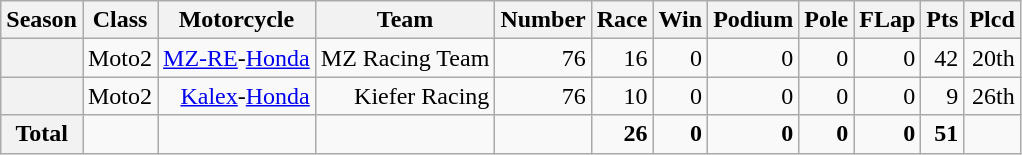<table class="wikitable">
<tr>
<th>Season</th>
<th>Class</th>
<th>Motorcycle</th>
<th>Team</th>
<th>Number</th>
<th>Race</th>
<th>Win</th>
<th>Podium</th>
<th>Pole</th>
<th>FLap</th>
<th>Pts</th>
<th>Plcd</th>
</tr>
<tr align="right">
<th></th>
<td>Moto2</td>
<td><a href='#'>MZ-RE</a>-<a href='#'>Honda</a></td>
<td>MZ Racing Team</td>
<td>76</td>
<td>16</td>
<td>0</td>
<td>0</td>
<td>0</td>
<td>0</td>
<td>42</td>
<td>20th</td>
</tr>
<tr align="right">
<th></th>
<td>Moto2</td>
<td><a href='#'>Kalex</a>-<a href='#'>Honda</a></td>
<td>Kiefer Racing</td>
<td>76</td>
<td>10</td>
<td>0</td>
<td>0</td>
<td>0</td>
<td>0</td>
<td>9</td>
<td>26th</td>
</tr>
<tr align="right">
<th>Total</th>
<td></td>
<td></td>
<td></td>
<td></td>
<td><strong>26</strong></td>
<td><strong>0</strong></td>
<td><strong>0</strong></td>
<td><strong>0</strong></td>
<td><strong>0</strong></td>
<td><strong>51</strong></td>
<td></td>
</tr>
</table>
